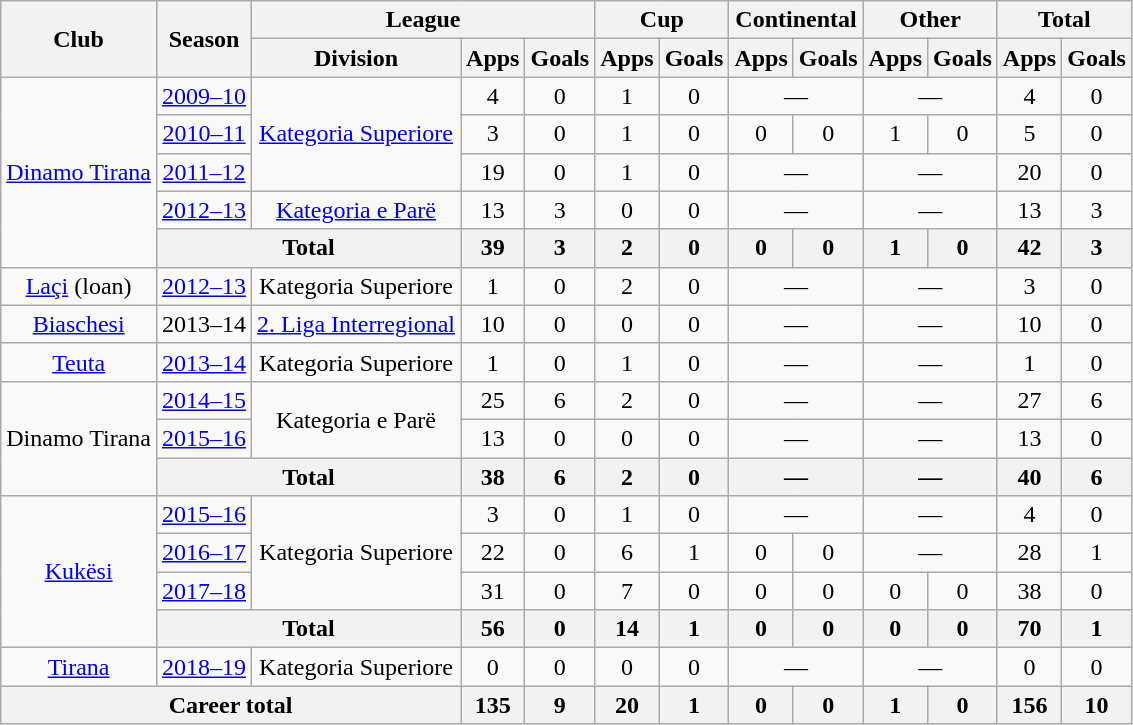<table class="wikitable" style="text-align:center">
<tr>
<th rowspan="2">Club</th>
<th rowspan="2">Season</th>
<th colspan="3">League</th>
<th colspan="2">Cup</th>
<th colspan="2">Continental</th>
<th colspan="2">Other</th>
<th colspan="2">Total</th>
</tr>
<tr>
<th>Division</th>
<th>Apps</th>
<th>Goals</th>
<th>Apps</th>
<th>Goals</th>
<th>Apps</th>
<th>Goals</th>
<th>Apps</th>
<th>Goals</th>
<th>Apps</th>
<th>Goals</th>
</tr>
<tr>
<td rowspan="5"><a href='#'>Dinamo Tirana</a></td>
<td><a href='#'>2009–10</a></td>
<td rowspan="3"><a href='#'>Kategoria Superiore</a></td>
<td>4</td>
<td>0</td>
<td>1</td>
<td>0</td>
<td colspan="2">—</td>
<td colspan="2">—</td>
<td>4</td>
<td>0</td>
</tr>
<tr>
<td><a href='#'>2010–11</a></td>
<td>3</td>
<td>0</td>
<td>1</td>
<td>0</td>
<td>0</td>
<td>0</td>
<td>1</td>
<td>0</td>
<td>5</td>
<td>0</td>
</tr>
<tr>
<td><a href='#'>2011–12</a></td>
<td>19</td>
<td>0</td>
<td>1</td>
<td>0</td>
<td colspan="2">—</td>
<td colspan="2">—</td>
<td>20</td>
<td>0</td>
</tr>
<tr>
<td><a href='#'>2012–13</a></td>
<td><a href='#'>Kategoria e Parë</a></td>
<td>13</td>
<td>3</td>
<td>0</td>
<td>0</td>
<td colspan="2">—</td>
<td colspan="2">—</td>
<td>13</td>
<td>3</td>
</tr>
<tr>
<th colspan="2">Total</th>
<th>39</th>
<th>3</th>
<th>2</th>
<th>0</th>
<th>0</th>
<th>0</th>
<th>1</th>
<th>0</th>
<th>42</th>
<th>3</th>
</tr>
<tr>
<td><a href='#'>Laçi</a> (loan)</td>
<td><a href='#'>2012–13</a></td>
<td>Kategoria Superiore</td>
<td>1</td>
<td>0</td>
<td>2</td>
<td>0</td>
<td colspan="2">—</td>
<td colspan="2">—</td>
<td>3</td>
<td>0</td>
</tr>
<tr>
<td><a href='#'>Biaschesi</a></td>
<td>2013–14</td>
<td><a href='#'>2. Liga Interregional</a></td>
<td>10</td>
<td>0</td>
<td>0</td>
<td>0</td>
<td colspan="2">—</td>
<td colspan="2">—</td>
<td>10</td>
<td>0</td>
</tr>
<tr>
<td><a href='#'>Teuta</a></td>
<td><a href='#'>2013–14</a></td>
<td>Kategoria Superiore</td>
<td>1</td>
<td>0</td>
<td>1</td>
<td>0</td>
<td colspan="2">—</td>
<td colspan="2">—</td>
<td>1</td>
<td>0</td>
</tr>
<tr>
<td rowspan="3">Dinamo Tirana</td>
<td><a href='#'>2014–15</a></td>
<td rowspan="2">Kategoria e Parë</td>
<td>25</td>
<td>6</td>
<td>2</td>
<td>0</td>
<td colspan="2">—</td>
<td colspan="2">—</td>
<td>27</td>
<td>6</td>
</tr>
<tr>
<td><a href='#'>2015–16</a></td>
<td>13</td>
<td>0</td>
<td>0</td>
<td>0</td>
<td colspan="2">—</td>
<td colspan="2">—</td>
<td>13</td>
<td>0</td>
</tr>
<tr>
<th colspan="2">Total</th>
<th>38</th>
<th>6</th>
<th>2</th>
<th>0</th>
<th colspan="2">—</th>
<th colspan="2">—</th>
<th>40</th>
<th>6</th>
</tr>
<tr>
<td rowspan="4"><a href='#'>Kukësi</a></td>
<td><a href='#'>2015–16</a></td>
<td rowspan="3">Kategoria Superiore</td>
<td>3</td>
<td>0</td>
<td>1</td>
<td>0</td>
<td colspan="2">—</td>
<td colspan="2">—</td>
<td>4</td>
<td>0</td>
</tr>
<tr>
<td><a href='#'>2016–17</a></td>
<td>22</td>
<td>0</td>
<td>6</td>
<td>1</td>
<td>0</td>
<td>0</td>
<td colspan="2">—</td>
<td>28</td>
<td>1</td>
</tr>
<tr>
<td><a href='#'>2017–18</a></td>
<td>31</td>
<td>0</td>
<td>7</td>
<td>0</td>
<td>0</td>
<td>0</td>
<td>0</td>
<td>0</td>
<td>38</td>
<td>0</td>
</tr>
<tr>
<th colspan="2">Total</th>
<th>56</th>
<th>0</th>
<th>14</th>
<th>1</th>
<th>0</th>
<th>0</th>
<th>0</th>
<th>0</th>
<th>70</th>
<th>1</th>
</tr>
<tr>
<td><a href='#'>Tirana</a></td>
<td><a href='#'>2018–19</a></td>
<td>Kategoria Superiore</td>
<td>0</td>
<td>0</td>
<td>0</td>
<td>0</td>
<td colspan="2">—</td>
<td colspan="2">—</td>
<td>0</td>
<td>0</td>
</tr>
<tr>
<th colspan="3">Career total</th>
<th>135</th>
<th>9</th>
<th>20</th>
<th>1</th>
<th>0</th>
<th>0</th>
<th>1</th>
<th>0</th>
<th>156</th>
<th>10</th>
</tr>
</table>
